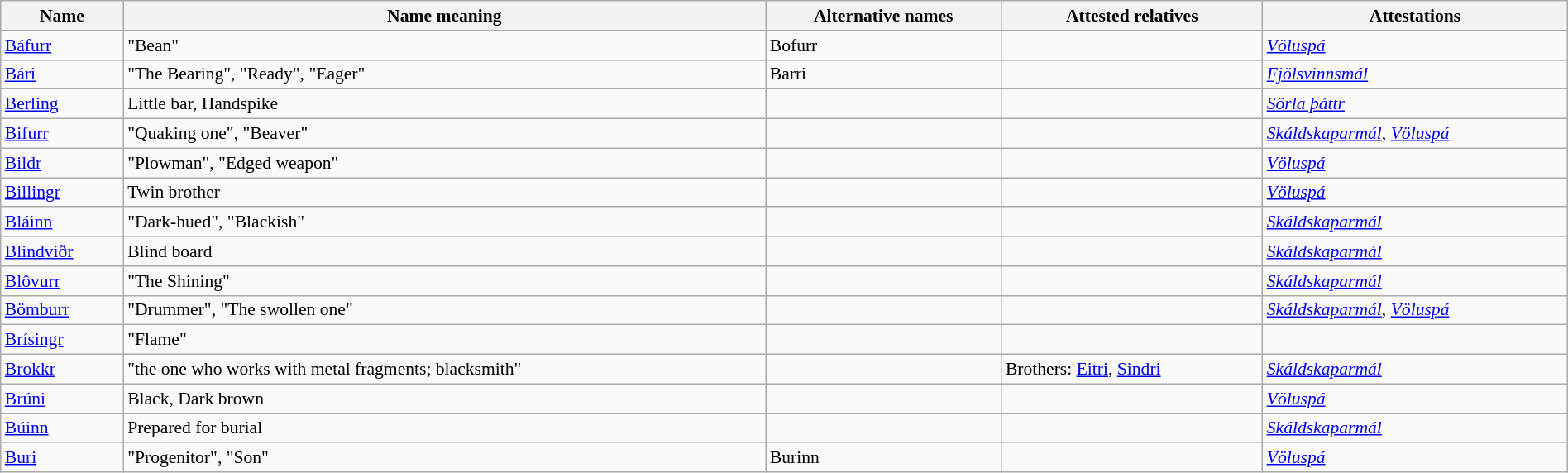<table class="wikitable sortable" style="font-size: 90%; width: 100%">
<tr>
<th>Name</th>
<th>Name meaning</th>
<th>Alternative names</th>
<th>Attested relatives</th>
<th>Attestations</th>
</tr>
<tr>
<td><a href='#'>Báfurr</a></td>
<td>"Bean"</td>
<td>Bofurr</td>
<td></td>
<td><em><a href='#'>Völuspá</a></em></td>
</tr>
<tr>
<td><a href='#'>Bári</a></td>
<td>"The Bearing", "Ready", "Eager"</td>
<td>Barri</td>
<td></td>
<td><em><a href='#'>Fjölsvinnsmál</a></em></td>
</tr>
<tr>
<td><a href='#'>Berling</a></td>
<td>Little bar, Handspike</td>
<td></td>
<td></td>
<td><em><a href='#'>Sörla þáttr</a></em></td>
</tr>
<tr>
<td><a href='#'>Bifurr</a></td>
<td>"Quaking one", "Beaver"</td>
<td></td>
<td></td>
<td><em><a href='#'>Skáldskaparmál</a></em>, <em><a href='#'>Völuspá</a></em></td>
</tr>
<tr>
<td><a href='#'>Bildr</a></td>
<td>"Plowman", "Edged weapon"</td>
<td></td>
<td></td>
<td><em><a href='#'>Völuspá</a></em></td>
</tr>
<tr>
<td><a href='#'>Billingr</a></td>
<td>Twin brother</td>
<td></td>
<td></td>
<td><em><a href='#'>Völuspá</a></em></td>
</tr>
<tr>
<td><a href='#'>Bláinn</a></td>
<td>"Dark-hued", "Blackish"</td>
<td></td>
<td></td>
<td><em><a href='#'>Skáldskaparmál</a></em></td>
</tr>
<tr>
<td><a href='#'>Blindviðr</a></td>
<td>Blind board</td>
<td></td>
<td></td>
<td><em><a href='#'>Skáldskaparmál</a></em></td>
</tr>
<tr>
<td><a href='#'>Blôvurr</a></td>
<td>"The Shining"</td>
<td></td>
<td></td>
<td><em><a href='#'>Skáldskaparmál</a></em></td>
</tr>
<tr>
<td><a href='#'>Bömburr</a></td>
<td>"Drummer", "The swollen one"</td>
<td></td>
<td></td>
<td><em><a href='#'>Skáldskaparmál</a></em>, <em><a href='#'>Völuspá</a></em></td>
</tr>
<tr>
<td><a href='#'>Brísingr</a></td>
<td>"Flame"</td>
<td></td>
<td></td>
<td></td>
</tr>
<tr>
<td><a href='#'>Brokkr</a></td>
<td>"the one who works with metal fragments; blacksmith"</td>
<td></td>
<td>Brothers: <a href='#'>Eitri</a>, <a href='#'>Sindri</a></td>
<td><em><a href='#'>Skáldskaparmál</a></em></td>
</tr>
<tr>
<td><a href='#'>Brúni</a></td>
<td>Black, Dark brown</td>
<td></td>
<td></td>
<td><em><a href='#'>Völuspá</a></em></td>
</tr>
<tr>
<td><a href='#'>Búinn</a></td>
<td>Prepared for burial</td>
<td></td>
<td></td>
<td><em><a href='#'>Skáldskaparmál</a></em></td>
</tr>
<tr>
<td><a href='#'>Buri</a></td>
<td>"Progenitor", "Son"</td>
<td>Burinn</td>
<td></td>
<td><em><a href='#'>Völuspá</a></em></td>
</tr>
</table>
